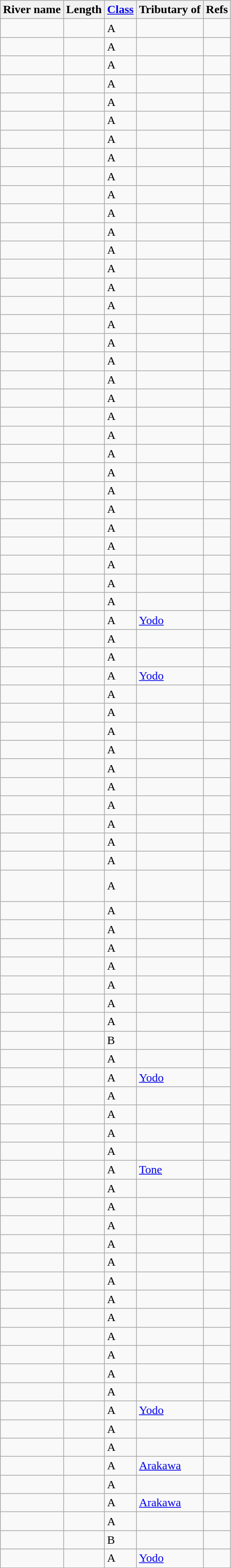<table class="wikitable sortable static-row-numbers static-row-header-text">
<tr>
<th>River name</th>
<th>Length</th>
<th><a href='#'>Class</a></th>
<th>Tributary of</th>
<th class="unsortable">Refs</th>
</tr>
<tr>
<td></td>
<td></td>
<td>A</td>
<td></td>
<td></td>
</tr>
<tr>
<td></td>
<td></td>
<td>A</td>
<td></td>
<td></td>
</tr>
<tr>
<td></td>
<td></td>
<td>A</td>
<td></td>
<td></td>
</tr>
<tr>
<td></td>
<td></td>
<td>A</td>
<td></td>
<td></td>
</tr>
<tr>
<td></td>
<td></td>
<td>A</td>
<td></td>
<td></td>
</tr>
<tr>
<td></td>
<td></td>
<td>A</td>
<td></td>
<td></td>
</tr>
<tr>
<td></td>
<td></td>
<td>A</td>
<td></td>
<td></td>
</tr>
<tr>
<td></td>
<td></td>
<td>A</td>
<td></td>
<td></td>
</tr>
<tr>
<td><br></td>
<td></td>
<td>A</td>
<td></td>
<td></td>
</tr>
<tr>
<td><br></td>
<td></td>
<td>A</td>
<td></td>
<td></td>
</tr>
<tr>
<td></td>
<td></td>
<td>A</td>
<td></td>
<td></td>
</tr>
<tr>
<td></td>
<td></td>
<td>A</td>
<td></td>
<td></td>
</tr>
<tr>
<td></td>
<td></td>
<td>A</td>
<td></td>
<td></td>
</tr>
<tr>
<td></td>
<td></td>
<td>A</td>
<td></td>
<td></td>
</tr>
<tr>
<td></td>
<td></td>
<td>A</td>
<td></td>
<td></td>
</tr>
<tr>
<td></td>
<td></td>
<td>A</td>
<td></td>
<td></td>
</tr>
<tr>
<td></td>
<td></td>
<td>A</td>
<td></td>
<td></td>
</tr>
<tr>
<td></td>
<td></td>
<td>A</td>
<td></td>
<td></td>
</tr>
<tr>
<td></td>
<td></td>
<td>A</td>
<td></td>
<td></td>
</tr>
<tr>
<td><br></td>
<td></td>
<td>A</td>
<td></td>
<td></td>
</tr>
<tr>
<td></td>
<td></td>
<td>A</td>
<td></td>
<td></td>
</tr>
<tr>
<td></td>
<td></td>
<td>A</td>
<td></td>
<td></td>
</tr>
<tr>
<td></td>
<td></td>
<td>A</td>
<td></td>
<td></td>
</tr>
<tr>
<td></td>
<td></td>
<td>A</td>
<td></td>
<td></td>
</tr>
<tr>
<td></td>
<td></td>
<td>A</td>
<td></td>
<td></td>
</tr>
<tr>
<td></td>
<td></td>
<td>A</td>
<td></td>
<td></td>
</tr>
<tr>
<td></td>
<td></td>
<td>A</td>
<td></td>
<td></td>
</tr>
<tr>
<td></td>
<td></td>
<td>A</td>
<td></td>
<td></td>
</tr>
<tr>
<td></td>
<td></td>
<td>A</td>
<td></td>
<td></td>
</tr>
<tr>
<td></td>
<td></td>
<td>A</td>
<td></td>
<td></td>
</tr>
<tr>
<td></td>
<td></td>
<td>A</td>
<td></td>
<td></td>
</tr>
<tr>
<td></td>
<td></td>
<td>A</td>
<td></td>
<td></td>
</tr>
<tr>
<td><br></td>
<td></td>
<td>A</td>
<td><a href='#'>Yodo</a></td>
<td></td>
</tr>
<tr>
<td></td>
<td></td>
<td>A</td>
<td></td>
<td></td>
</tr>
<tr>
<td></td>
<td></td>
<td>A</td>
<td></td>
<td></td>
</tr>
<tr>
<td></td>
<td></td>
<td>A</td>
<td><a href='#'>Yodo</a></td>
<td></td>
</tr>
<tr>
<td></td>
<td></td>
<td>A</td>
<td></td>
<td></td>
</tr>
<tr>
<td></td>
<td></td>
<td>A</td>
<td></td>
<td></td>
</tr>
<tr>
<td></td>
<td></td>
<td>A</td>
<td></td>
<td></td>
</tr>
<tr>
<td></td>
<td></td>
<td>A</td>
<td></td>
<td></td>
</tr>
<tr>
<td></td>
<td></td>
<td>A</td>
<td></td>
<td></td>
</tr>
<tr>
<td></td>
<td></td>
<td>A</td>
<td></td>
<td></td>
</tr>
<tr>
<td></td>
<td></td>
<td>A</td>
<td></td>
<td></td>
</tr>
<tr>
<td></td>
<td></td>
<td>A</td>
<td></td>
<td></td>
</tr>
<tr>
<td></td>
<td></td>
<td>A</td>
<td></td>
<td></td>
</tr>
<tr>
<td></td>
<td></td>
<td>A</td>
<td></td>
<td></td>
</tr>
<tr>
<td><br><br></td>
<td></td>
<td>A</td>
<td></td>
<td></td>
</tr>
<tr>
<td></td>
<td></td>
<td>A</td>
<td></td>
<td></td>
</tr>
<tr>
<td></td>
<td></td>
<td>A</td>
<td></td>
<td></td>
</tr>
<tr>
<td></td>
<td></td>
<td>A</td>
<td></td>
<td></td>
</tr>
<tr>
<td></td>
<td></td>
<td>A</td>
<td></td>
<td></td>
</tr>
<tr>
<td></td>
<td></td>
<td>A</td>
<td></td>
<td></td>
</tr>
<tr>
<td></td>
<td></td>
<td>A</td>
<td></td>
<td></td>
</tr>
<tr>
<td></td>
<td></td>
<td>A</td>
<td></td>
<td></td>
</tr>
<tr>
<td></td>
<td></td>
<td>B</td>
<td></td>
<td></td>
</tr>
<tr>
<td></td>
<td></td>
<td>A</td>
<td></td>
<td></td>
</tr>
<tr>
<td></td>
<td></td>
<td>A</td>
<td><a href='#'>Yodo</a></td>
<td></td>
</tr>
<tr>
<td></td>
<td></td>
<td>A</td>
<td></td>
<td></td>
</tr>
<tr>
<td></td>
<td></td>
<td>A</td>
<td></td>
<td></td>
</tr>
<tr>
<td></td>
<td></td>
<td>A</td>
<td></td>
<td></td>
</tr>
<tr>
<td></td>
<td></td>
<td>A</td>
<td></td>
<td></td>
</tr>
<tr>
<td></td>
<td></td>
<td>A</td>
<td><a href='#'>Tone</a></td>
<td></td>
</tr>
<tr>
<td><br></td>
<td></td>
<td>A</td>
<td></td>
<td></td>
</tr>
<tr>
<td></td>
<td></td>
<td>A</td>
<td></td>
<td></td>
</tr>
<tr>
<td></td>
<td></td>
<td>A</td>
<td></td>
<td></td>
</tr>
<tr>
<td></td>
<td></td>
<td>A</td>
<td></td>
<td></td>
</tr>
<tr>
<td></td>
<td></td>
<td>A</td>
<td></td>
<td></td>
</tr>
<tr>
<td></td>
<td></td>
<td>A</td>
<td></td>
<td></td>
</tr>
<tr>
<td></td>
<td></td>
<td>A</td>
<td></td>
<td></td>
</tr>
<tr>
<td></td>
<td></td>
<td>A</td>
<td></td>
<td></td>
</tr>
<tr>
<td></td>
<td></td>
<td>A</td>
<td></td>
<td></td>
</tr>
<tr>
<td></td>
<td></td>
<td>A</td>
<td></td>
<td></td>
</tr>
<tr>
<td></td>
<td></td>
<td>A</td>
<td></td>
<td></td>
</tr>
<tr>
<td></td>
<td></td>
<td>A</td>
<td></td>
<td></td>
</tr>
<tr>
<td></td>
<td></td>
<td>A</td>
<td><a href='#'>Yodo</a></td>
<td></td>
</tr>
<tr>
<td></td>
<td></td>
<td>A</td>
<td></td>
<td></td>
</tr>
<tr>
<td></td>
<td></td>
<td>A</td>
<td></td>
<td></td>
</tr>
<tr>
<td></td>
<td></td>
<td>A</td>
<td><a href='#'>Arakawa</a></td>
<td></td>
</tr>
<tr>
<td></td>
<td></td>
<td>A</td>
<td></td>
<td></td>
</tr>
<tr>
<td></td>
<td></td>
<td>A</td>
<td><a href='#'>Arakawa</a></td>
<td></td>
</tr>
<tr>
<td></td>
<td></td>
<td>A</td>
<td></td>
<td></td>
</tr>
<tr>
<td></td>
<td></td>
<td>B</td>
<td></td>
<td></td>
</tr>
<tr>
<td></td>
<td></td>
<td>A</td>
<td><a href='#'>Yodo</a></td>
<td></td>
</tr>
</table>
